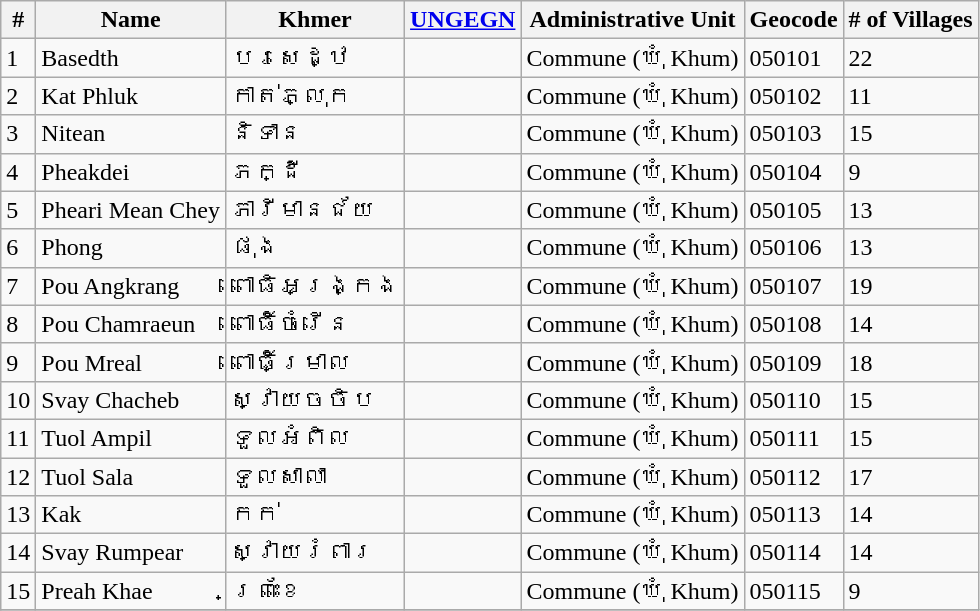<table class="wikitable sortable">
<tr>
<th>#</th>
<th>Name</th>
<th>Khmer</th>
<th><a href='#'>UNGEGN</a></th>
<th>Administrative Unit</th>
<th>Geocode</th>
<th># of Villages</th>
</tr>
<tr>
<td>1</td>
<td>Basedth</td>
<td>បរសេដ្ឋ</td>
<td></td>
<td>Commune (ឃុំ Khum)</td>
<td>050101</td>
<td>22</td>
</tr>
<tr>
<td>2</td>
<td>Kat Phluk</td>
<td>កាត់ភ្លុក</td>
<td></td>
<td>Commune (ឃុំ Khum)</td>
<td>050102</td>
<td>11</td>
</tr>
<tr>
<td>3</td>
<td>Nitean</td>
<td>និទាន</td>
<td></td>
<td>Commune (ឃុំ Khum)</td>
<td>050103</td>
<td>15</td>
</tr>
<tr>
<td>4</td>
<td>Pheakdei</td>
<td>ភក្ដី</td>
<td></td>
<td>Commune (ឃុំ Khum)</td>
<td>050104</td>
<td>9</td>
</tr>
<tr>
<td>5</td>
<td>Pheari Mean Chey</td>
<td>ភារីមានជ័យ</td>
<td></td>
<td>Commune (ឃុំ Khum)</td>
<td>050105</td>
<td>13</td>
</tr>
<tr>
<td>6</td>
<td>Phong</td>
<td>ផុង</td>
<td></td>
<td>Commune (ឃុំ Khum)</td>
<td>050106</td>
<td>13</td>
</tr>
<tr>
<td>7</td>
<td>Pou Angkrang</td>
<td>ពោធិអង្ក្រង</td>
<td></td>
<td>Commune (ឃុំ Khum)</td>
<td>050107</td>
<td>19</td>
</tr>
<tr>
<td>8</td>
<td>Pou Chamraeun</td>
<td>ពោធិ៍ចំរើន</td>
<td></td>
<td>Commune (ឃុំ Khum)</td>
<td>050108</td>
<td>14</td>
</tr>
<tr>
<td>9</td>
<td>Pou Mreal</td>
<td>ពោធិ៍ម្រាល</td>
<td></td>
<td>Commune (ឃុំ Khum)</td>
<td>050109</td>
<td>18</td>
</tr>
<tr>
<td>10</td>
<td>Svay Chacheb</td>
<td>ស្វាយចចិប</td>
<td></td>
<td>Commune (ឃុំ Khum)</td>
<td>050110</td>
<td>15</td>
</tr>
<tr>
<td>11</td>
<td>Tuol Ampil</td>
<td>ទួលអំពិល</td>
<td></td>
<td>Commune (ឃុំ Khum)</td>
<td>050111</td>
<td>15</td>
</tr>
<tr>
<td>12</td>
<td>Tuol Sala</td>
<td>ទួលសាលា</td>
<td></td>
<td>Commune (ឃុំ Khum)</td>
<td>050112</td>
<td>17</td>
</tr>
<tr>
<td>13</td>
<td>Kak</td>
<td>កក់</td>
<td></td>
<td>Commune (ឃុំ Khum)</td>
<td>050113</td>
<td>14</td>
</tr>
<tr>
<td>14</td>
<td>Svay Rumpear</td>
<td>ស្វាយរំពារ</td>
<td></td>
<td>Commune (ឃុំ Khum)</td>
<td>050114</td>
<td>14</td>
</tr>
<tr>
<td>15</td>
<td>Preah Khae</td>
<td>ព្រះខែ</td>
<td></td>
<td>Commune (ឃុំ Khum)</td>
<td>050115</td>
<td>9</td>
</tr>
<tr>
</tr>
</table>
